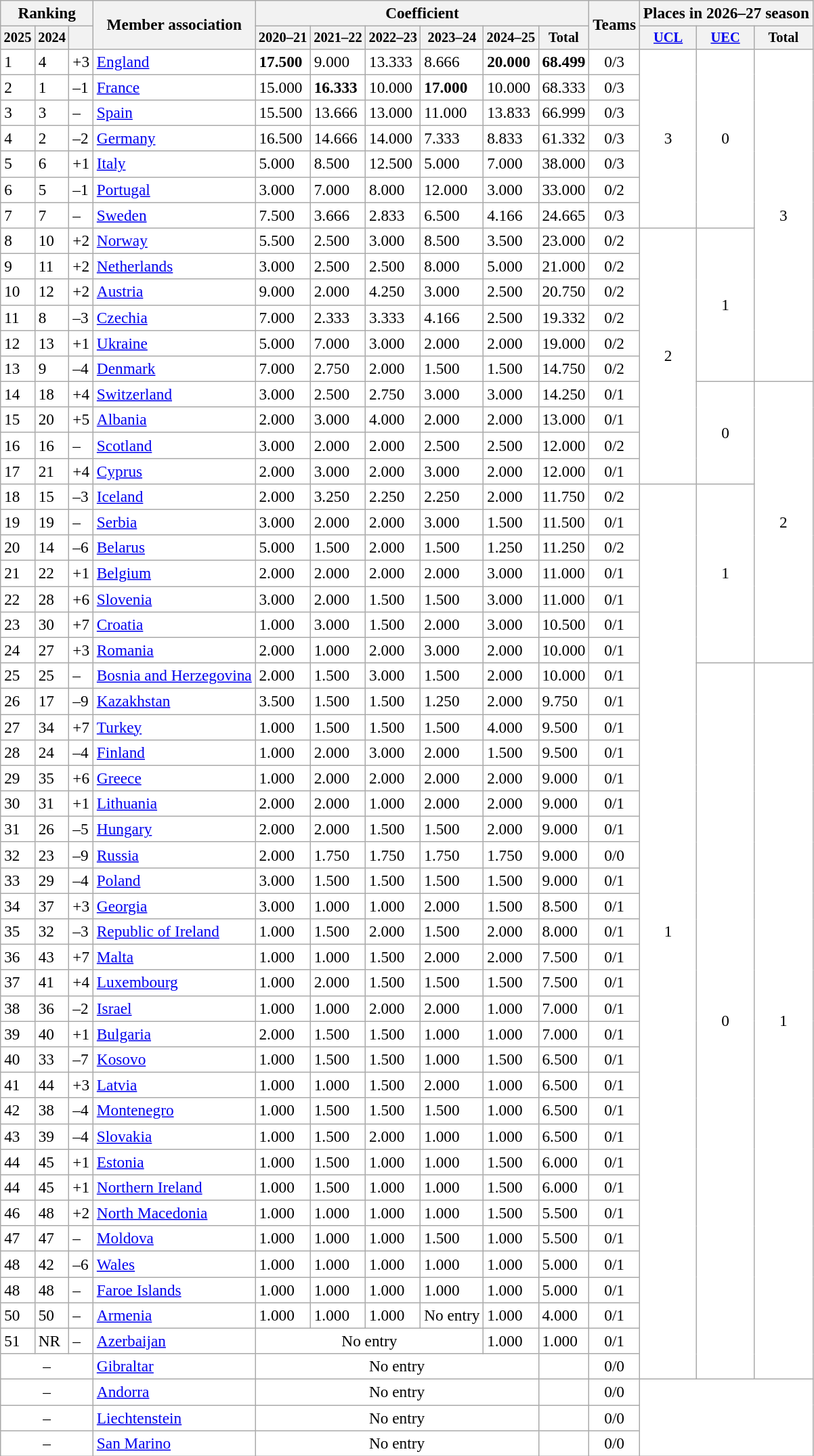<table class="wikitable sortable" style="font-size: 97%;">
<tr>
<th colspan="3">Ranking</th>
<th rowspan="2">Member association<br></th>
<th colspan="6">Coefficient</th>
<th rowspan="2">Teams</th>
<th colspan="3">Places in 2026–27 season</th>
</tr>
<tr style="font-size: 88%;">
<th>2025</th>
<th>2024</th>
<th data-sort-type="number"></th>
<th>2020–21</th>
<th>2021–22</th>
<th>2022–23</th>
<th>2023–24</th>
<th>2024–25</th>
<th>Total</th>
<th><a href='#'>UCL</a></th>
<th><a href='#'>UEC</a></th>
<th>Total</th>
</tr>
<tr bgcolor=FFFFFF>
<td>1</td>
<td>4</td>
<td> +3</td>
<td> <a href='#'>England</a> </td>
<td><strong>17.500</strong></td>
<td>9.000</td>
<td>13.333</td>
<td>8.666</td>
<td><strong>20.000</strong></td>
<td><strong>68.499</strong></td>
<td align="center">0/3</td>
<td rowspan= "7" align="center" bgcolor="#FFFFFF">3</td>
<td rowspan= "7" align="center" bgcolor="#FFFFFF">0</td>
<td rowspan="13" align="center" bgcolor="#FFFFFF">3</td>
</tr>
<tr bgcolor=FFFFFF>
<td>2</td>
<td>1</td>
<td> –1</td>
<td> <a href='#'>France</a> </td>
<td>15.000</td>
<td><strong>16.333</strong></td>
<td>10.000</td>
<td><strong>17.000</strong></td>
<td>10.000</td>
<td>68.333<strong></td>
<td align=center>0/3</td>
</tr>
<tr bgcolor=FFFFFF>
<td>3</td>
<td>3</td>
<td> –</td>
<td> <a href='#'>Spain</a> </td>
<td>15.500</td>
<td>13.666</td>
<td>13.000</td>
<td>11.000</td>
<td>13.833</td>
<td>66.999</td>
<td align=center>0/3</td>
</tr>
<tr bgcolor=FFFFFF>
<td>4</td>
<td>2</td>
<td> –2</td>
<td> <a href='#'>Germany</a> </td>
<td>16.500</td>
<td>14.666</td>
<td></strong>14.000<strong></td>
<td>7.333</td>
<td>8.833</td>
<td>61.332</td>
<td align="center">0/3</td>
</tr>
<tr bgcolor=FFFFFF>
<td>5</td>
<td>6</td>
<td> +1</td>
<td> <a href='#'>Italy</a> </td>
<td>5.000</td>
<td>8.500</td>
<td>12.500</td>
<td>5.000</td>
<td>7.000</td>
<td>38.000</td>
<td align="center">0/3</td>
</tr>
<tr bgcolor=FFFFFF>
<td>6</td>
<td>5</td>
<td> –1</td>
<td> <a href='#'>Portugal</a> </td>
<td>3.000</td>
<td>7.000</td>
<td>8.000</td>
<td>12.000</td>
<td>3.000</td>
<td>33.000</td>
<td align="center">0/2</td>
</tr>
<tr bgcolor=FFFFFF>
<td>7</td>
<td>7</td>
<td> –</td>
<td> <a href='#'>Sweden</a> </td>
<td>7.500</td>
<td>3.666</td>
<td>2.833</td>
<td>6.500</td>
<td>4.166</td>
<td>24.665</td>
<td align="center">0/3</td>
</tr>
<tr bgcolor=FFFFFF>
<td>8</td>
<td>10</td>
<td> +2</td>
<td> <a href='#'>Norway</a> </td>
<td>5.500</td>
<td>2.500</td>
<td>3.000</td>
<td>8.500</td>
<td>3.500</td>
<td>23.000</td>
<td align=center>0/2</td>
<td rowspan="10" align="center" bgcolor="#FFFFFF">2</td>
<td rowspan= "6" align="center" bgcolor="#FFFFFF">1</td>
</tr>
<tr bgcolor=FFFFFF>
<td>9</td>
<td>11</td>
<td> +2</td>
<td> <a href='#'>Netherlands</a> </td>
<td>3.000</td>
<td>2.500</td>
<td>2.500</td>
<td>8.000</td>
<td>5.000</td>
<td>21.000</td>
<td align="center">0/2</td>
</tr>
<tr bgcolor=FFFFFF>
<td>10</td>
<td>12</td>
<td> +2</td>
<td> <a href='#'>Austria</a> </td>
<td>9.000</td>
<td>2.000</td>
<td>4.250</td>
<td>3.000</td>
<td>2.500</td>
<td>20.750</td>
<td align="center">0/2</td>
</tr>
<tr bgcolor=FFFFFF>
<td>11</td>
<td>8</td>
<td> –3</td>
<td> <a href='#'>Czechia</a> </td>
<td>7.000</td>
<td>2.333</td>
<td>3.333</td>
<td>4.166</td>
<td>2.500</td>
<td>19.332</td>
<td align="center">0/2</td>
</tr>
<tr bgcolor=FFFFFF>
<td>12</td>
<td>13</td>
<td> +1</td>
<td> <a href='#'>Ukraine</a> </td>
<td>5.000</td>
<td>7.000</td>
<td>3.000</td>
<td>2.000</td>
<td>2.000</td>
<td>19.000</td>
<td align="center">0/2</td>
</tr>
<tr bgcolor=FFFFFF>
<td>13</td>
<td>9</td>
<td> –4</td>
<td> <a href='#'>Denmark</a> </td>
<td>7.000</td>
<td>2.750</td>
<td>2.000</td>
<td>1.500</td>
<td>1.500</td>
<td>14.750</td>
<td align="center">0/2</td>
</tr>
<tr bgcolor=FFFFFF>
<td>14</td>
<td>18</td>
<td> +4</td>
<td> <a href='#'>Switzerland</a> </td>
<td>3.000</td>
<td>2.500</td>
<td>2.750</td>
<td>3.000</td>
<td>3.000</td>
<td>14.250</td>
<td align=center>0/1</td>
<td rowspan= "4" align="center" bgcolor="#FFFFFF">0</td>
<td rowspan="11" align="center" bgcolor="#FFFFFF">2</td>
</tr>
<tr bgcolor=FFFFFF>
<td>15</td>
<td>20</td>
<td> +5</td>
<td> <a href='#'>Albania</a> </td>
<td>2.000</td>
<td>3.000</td>
<td>4.000</td>
<td>2.000</td>
<td>2.000</td>
<td>13.000</td>
<td align="center">0/1</td>
</tr>
<tr bgcolor=FFFFFF>
<td>16</td>
<td>16</td>
<td> –</td>
<td> <a href='#'>Scotland</a> </td>
<td>3.000</td>
<td>2.000</td>
<td>2.000</td>
<td>2.500</td>
<td>2.500</td>
<td>12.000</td>
<td align=center>0/2</td>
</tr>
<tr bgcolor=FFFFFF>
<td>17</td>
<td>21</td>
<td> +4</td>
<td> <a href='#'>Cyprus</a> </td>
<td>2.000</td>
<td>3.000</td>
<td>2.000</td>
<td>3.000</td>
<td>2.000</td>
<td>12.000</td>
<td align="center">0/1</td>
</tr>
<tr bgcolor=FFFFFF>
<td>18</td>
<td>15</td>
<td> –3</td>
<td> <a href='#'>Iceland</a> </td>
<td>2.000</td>
<td>3.250</td>
<td>2.250</td>
<td>2.250</td>
<td>2.000</td>
<td>11.750</td>
<td align="center">0/2</td>
<td rowspan="35" align="center" bgcolor="#FFFFFF">1</td>
<td rowspan= "7" align="center" bgcolor="#FFFFFF">1</td>
</tr>
<tr bgcolor=FFFFFF>
<td>19</td>
<td>19</td>
<td> –</td>
<td> <a href='#'>Serbia</a> </td>
<td>3.000</td>
<td>2.000</td>
<td>2.000</td>
<td>3.000</td>
<td>1.500</td>
<td>11.500</td>
<td align="center">0/1</td>
</tr>
<tr bgcolor=FFFFFF>
<td>20</td>
<td>14</td>
<td> –6</td>
<td> <a href='#'>Belarus</a> </td>
<td>5.000</td>
<td>1.500</td>
<td>2.000</td>
<td>1.500</td>
<td>1.250</td>
<td>11.250</td>
<td align=center>0/2</td>
</tr>
<tr bgcolor=FFFFFF>
<td>21</td>
<td>22</td>
<td> +1</td>
<td> <a href='#'>Belgium</a> </td>
<td>2.000</td>
<td>2.000</td>
<td>2.000</td>
<td>2.000</td>
<td>3.000</td>
<td>11.000</td>
<td align="center">0/1</td>
</tr>
<tr bgcolor=FFFFFF>
<td>22</td>
<td>28</td>
<td> +6</td>
<td> <a href='#'>Slovenia</a> </td>
<td>3.000</td>
<td>2.000</td>
<td>1.500</td>
<td>1.500</td>
<td>3.000</td>
<td>11.000</td>
<td align="center">0/1</td>
</tr>
<tr bgcolor=FFFFFF>
<td>23</td>
<td>30</td>
<td> +7</td>
<td> <a href='#'>Croatia</a> </td>
<td>1.000</td>
<td>3.000</td>
<td>1.500</td>
<td>2.000</td>
<td>3.000</td>
<td>10.500</td>
<td align="center">0/1</td>
</tr>
<tr bgcolor=FFFFFF>
<td>24</td>
<td>27</td>
<td> +3</td>
<td> <a href='#'>Romania</a> </td>
<td>2.000</td>
<td>1.000</td>
<td>2.000</td>
<td>3.000</td>
<td>2.000</td>
<td>10.000</td>
<td align="center">0/1</td>
</tr>
<tr bgcolor=FFFFFF>
<td>25</td>
<td>25</td>
<td> –</td>
<td> <a href='#'>Bosnia and Herzegovina</a> </td>
<td>2.000</td>
<td>1.500</td>
<td>3.000</td>
<td>1.500</td>
<td>2.000</td>
<td>10.000</td>
<td align="center">0/1</td>
<td rowspan="28" align="center" bgcolor="#FFFFFF">0</td>
<td rowspan="28" align="center" bgcolor="#FFFFFF">1</td>
</tr>
<tr bgcolor=FFFFFF>
<td>26</td>
<td>17</td>
<td> –9</td>
<td> <a href='#'>Kazakhstan</a> </td>
<td>3.500</td>
<td>1.500</td>
<td>1.500</td>
<td>1.250</td>
<td>2.000</td>
<td>9.750</td>
<td align="center">0/1</td>
</tr>
<tr bgcolor=FFFFFF>
<td>27</td>
<td>34</td>
<td> +7</td>
<td> <a href='#'>Turkey</a> </td>
<td>1.000</td>
<td>1.500</td>
<td>1.500</td>
<td>1.500</td>
<td>4.000</td>
<td>9.500</td>
<td align="center">0/1</td>
</tr>
<tr bgcolor=FFFFFF>
<td>28</td>
<td>24</td>
<td> –4</td>
<td> <a href='#'>Finland</a> </td>
<td>1.000</td>
<td>2.000</td>
<td>3.000</td>
<td>2.000</td>
<td>1.500</td>
<td>9.500</td>
<td align="center">0/1</td>
</tr>
<tr bgcolor=FFFFFF>
<td>29</td>
<td>35</td>
<td> +6</td>
<td> <a href='#'>Greece</a> </td>
<td>1.000</td>
<td>2.000</td>
<td>2.000</td>
<td>2.000</td>
<td>2.000</td>
<td>9.000</td>
<td align="center">0/1</td>
</tr>
<tr bgcolor=FFFFFF>
<td>30</td>
<td>31</td>
<td> +1</td>
<td> <a href='#'>Lithuania</a> </td>
<td>2.000</td>
<td>2.000</td>
<td>1.000</td>
<td>2.000</td>
<td>2.000</td>
<td>9.000</td>
<td align="center">0/1</td>
</tr>
<tr bgcolor=FFFFFF>
<td>31</td>
<td>26</td>
<td> –5</td>
<td> <a href='#'>Hungary</a> </td>
<td>2.000</td>
<td>2.000</td>
<td>1.500</td>
<td>1.500</td>
<td>2.000</td>
<td>9.000</td>
<td align="center">0/1</td>
</tr>
<tr bgcolor="FFFFFF">
<td>32</td>
<td>23</td>
<td> –9</td>
<td> <a href='#'>Russia</a> </td>
<td>2.000</td>
<td>1.750</td>
<td>1.750</td>
<td>1.750</td>
<td>1.750</td>
<td>9.000</td>
<td align="center">0/0</td>
</tr>
<tr bgcolor="FFFFFF">
<td>33</td>
<td>29</td>
<td> –4</td>
<td> <a href='#'>Poland</a> </td>
<td>3.000</td>
<td>1.500</td>
<td>1.500</td>
<td>1.500</td>
<td>1.500</td>
<td>9.000</td>
<td align="center">0/1</td>
</tr>
<tr bgcolor="FFFFFF">
<td>34</td>
<td>37</td>
<td> +3</td>
<td> <a href='#'>Georgia</a> </td>
<td>3.000</td>
<td>1.000</td>
<td>1.000</td>
<td>2.000</td>
<td>1.500</td>
<td>8.500</td>
<td align="center">0/1</td>
</tr>
<tr bgcolor="FFFFFF">
<td>35</td>
<td>32</td>
<td> –3</td>
<td> <a href='#'>Republic of Ireland</a> </td>
<td>1.000</td>
<td>1.500</td>
<td>2.000</td>
<td>1.500</td>
<td>2.000</td>
<td>8.000</td>
<td align="center">0/1</td>
</tr>
<tr bgcolor="FFFFFF">
<td>36</td>
<td>43</td>
<td> +7</td>
<td> <a href='#'>Malta</a> </td>
<td>1.000</td>
<td>1.000</td>
<td>1.500</td>
<td>2.000</td>
<td>2.000</td>
<td>7.500</td>
<td align="center">0/1</td>
</tr>
<tr bgcolor="FFFFFF">
<td>37</td>
<td>41</td>
<td> +4</td>
<td> <a href='#'>Luxembourg</a> </td>
<td>1.000</td>
<td>2.000</td>
<td>1.500</td>
<td>1.500</td>
<td>1.500</td>
<td>7.500</td>
<td align="center">0/1</td>
</tr>
<tr bgcolor=FFFFFF>
<td>38</td>
<td>36</td>
<td> –2</td>
<td> <a href='#'>Israel</a> </td>
<td>1.000</td>
<td>1.000</td>
<td>2.000</td>
<td>2.000</td>
<td>1.000</td>
<td>7.000</td>
<td align="center">0/1</td>
</tr>
<tr bgcolor=FFFFFF>
<td>39</td>
<td>40</td>
<td> +1</td>
<td> <a href='#'>Bulgaria</a> </td>
<td>2.000</td>
<td>1.500</td>
<td>1.500</td>
<td>1.000</td>
<td>1.000</td>
<td>7.000</td>
<td align="center">0/1</td>
</tr>
<tr bgcolor=FFFFFF>
<td>40</td>
<td>33</td>
<td> –7</td>
<td> <a href='#'>Kosovo</a> </td>
<td>1.000</td>
<td>1.500</td>
<td>1.500</td>
<td>1.000</td>
<td>1.500</td>
<td>6.500</td>
<td align="center">0/1</td>
</tr>
<tr bgcolor=FFFFFF>
<td>41</td>
<td>44</td>
<td> +3</td>
<td> <a href='#'>Latvia</a> </td>
<td>1.000</td>
<td>1.000</td>
<td>1.500</td>
<td>2.000</td>
<td>1.000</td>
<td>6.500</td>
<td align=center>0/1</td>
</tr>
<tr bgcolor=FFFFFF>
<td>42</td>
<td>38</td>
<td> –4</td>
<td> <a href='#'>Montenegro</a> </td>
<td>1.000</td>
<td>1.500</td>
<td>1.500</td>
<td>1.500</td>
<td>1.000</td>
<td>6.500</td>
<td align=center>0/1</td>
</tr>
<tr bgcolor=FFFFFF>
<td>43</td>
<td>39</td>
<td> –4</td>
<td> <a href='#'>Slovakia</a> </td>
<td>1.000</td>
<td>1.500</td>
<td>2.000</td>
<td>1.000</td>
<td>1.000</td>
<td>6.500</td>
<td align="center">0/1</td>
</tr>
<tr bgcolor=FFFFFF>
<td>44</td>
<td>45</td>
<td> +1</td>
<td> <a href='#'>Estonia</a> </td>
<td>1.000</td>
<td>1.500</td>
<td>1.000</td>
<td>1.000</td>
<td>1.500</td>
<td>6.000</td>
<td align="center">0/1</td>
</tr>
<tr bgcolor=FFFFFF>
<td>44</td>
<td>45</td>
<td> +1</td>
<td> <a href='#'>Northern Ireland</a> </td>
<td>1.000</td>
<td>1.500</td>
<td>1.000</td>
<td>1.000</td>
<td>1.500</td>
<td>6.000</td>
<td align="center">0/1</td>
</tr>
<tr bgcolor=FFFFFF>
<td>46</td>
<td>48</td>
<td> +2</td>
<td> <a href='#'>North Macedonia</a> </td>
<td>1.000</td>
<td>1.000</td>
<td>1.000</td>
<td>1.000</td>
<td>1.500</td>
<td>5.500</td>
<td align=center>0/1</td>
</tr>
<tr bgcolor=FFFFFF>
<td>47</td>
<td>47</td>
<td> –</td>
<td> <a href='#'>Moldova</a> </td>
<td>1.000</td>
<td>1.000</td>
<td>1.000</td>
<td>1.500</td>
<td>1.000</td>
<td>5.500</td>
<td align=center>0/1</td>
</tr>
<tr bgcolor=FFFFFF>
<td>48</td>
<td>42</td>
<td> –6</td>
<td> <a href='#'>Wales</a> </td>
<td>1.000</td>
<td>1.000</td>
<td>1.000</td>
<td>1.000</td>
<td>1.000</td>
<td>5.000</td>
<td align=center>0/1</td>
</tr>
<tr bgcolor=FFFFFF>
<td>48</td>
<td>48</td>
<td> –</td>
<td> <a href='#'>Faroe Islands</a> </td>
<td>1.000</td>
<td>1.000</td>
<td>1.000</td>
<td>1.000</td>
<td>1.000</td>
<td>5.000</td>
<td align="center">0/1</td>
</tr>
<tr bgcolor=FFFFFF>
<td>50</td>
<td>50</td>
<td> –</td>
<td> <a href='#'>Armenia</a> </td>
<td>1.000</td>
<td>1.000</td>
<td>1.000</td>
<td>No entry</td>
<td>1.000</td>
<td>4.000</td>
<td align=center>0/1</td>
</tr>
<tr bgcolor=FFFFFF>
<td>51</td>
<td>NR</td>
<td> –</td>
<td> <a href='#'>Azerbaijan</a> </td>
<td colspan=4 align=center>No entry</td>
<td>1.000</td>
<td>1.000</td>
<td align=center>0/1</td>
</tr>
<tr bgcolor=FFFFFF>
<td colspan=3 align=center>–</td>
<td> <a href='#'>Gibraltar</a> </td>
<td colspan=5 align=center>No entry</td>
<td></td>
<td align=center>0/0</td>
</tr>
<tr bgcolor=FFFFFF>
<td colspan=3 align=center>–</td>
<td> <a href='#'>Andorra</a> </td>
<td colspan=5 align=center>No entry</td>
<td></td>
<td align=center>0/0</td>
<td align=center rowspan=3 colspan=3></td>
</tr>
<tr bgcolor=FFFFFF>
<td colspan=3 align=center>–</td>
<td> <a href='#'>Liechtenstein</a> </td>
<td colspan=5 align=center>No entry</td>
<td></td>
<td align=center>0/0</td>
</tr>
<tr bgcolor=FFFFFF>
<td colspan=3 align=center>–</td>
<td> <a href='#'>San Marino</a> </td>
<td colspan=5 align=center>No entry</td>
<td></td>
<td align=center>0/0</td>
</tr>
</table>
